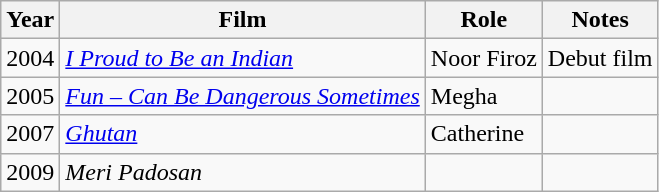<table class="wikitable sortable">
<tr>
<th>Year</th>
<th>Film</th>
<th>Role</th>
<th>Notes</th>
</tr>
<tr>
<td>2004</td>
<td><em><a href='#'>I Proud to Be an Indian</a></em></td>
<td>Noor Firoz</td>
<td>Debut film</td>
</tr>
<tr>
<td>2005</td>
<td><em><a href='#'>Fun – Can Be Dangerous Sometimes</a></em></td>
<td>Megha</td>
<td></td>
</tr>
<tr>
<td>2007</td>
<td><em><a href='#'>Ghutan</a></em></td>
<td>Catherine</td>
<td></td>
</tr>
<tr>
<td rowspan="2">2009</td>
<td><em>Meri Padosan</em></td>
<td></td>
<td></td>
</tr>
</table>
